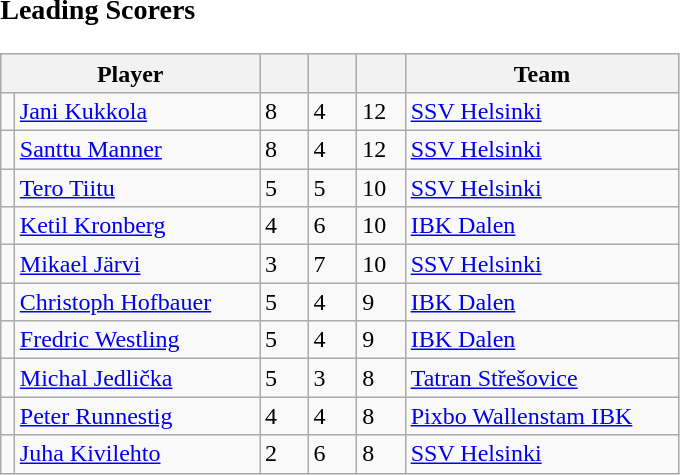<table align="right">
<tr>
<td><br><h3>Leading Scorers</h3><table class="wikitable">
<tr>
<th bgcolor="#DDDDFF" width="165px" colspan="2">Player</th>
<th bgcolor="#DDDDFF" width="25px"></th>
<th bgcolor="#DDDDFF" width="25px"></th>
<th bgcolor="#DDDDFF" width="25px"></th>
<th bgcolor="#DDDDFF" width="175px">Team</th>
</tr>
<tr>
<td></td>
<td><a href='#'>Jani Kukkola</a></td>
<td>8</td>
<td>4</td>
<td>12</td>
<td><a href='#'>SSV Helsinki</a></td>
</tr>
<tr>
<td></td>
<td><a href='#'>Santtu Manner</a></td>
<td>8</td>
<td>4</td>
<td>12</td>
<td><a href='#'>SSV Helsinki</a></td>
</tr>
<tr>
<td></td>
<td><a href='#'>Tero Tiitu</a></td>
<td>5</td>
<td>5</td>
<td>10</td>
<td><a href='#'>SSV Helsinki</a></td>
</tr>
<tr>
<td></td>
<td><a href='#'>Ketil Kronberg</a></td>
<td>4</td>
<td>6</td>
<td>10</td>
<td><a href='#'>IBK Dalen</a></td>
</tr>
<tr>
<td></td>
<td><a href='#'>Mikael Järvi</a></td>
<td>3</td>
<td>7</td>
<td>10</td>
<td><a href='#'>SSV Helsinki</a></td>
</tr>
<tr>
<td></td>
<td><a href='#'>Christoph Hofbauer</a></td>
<td>5</td>
<td>4</td>
<td>9</td>
<td><a href='#'>IBK Dalen</a></td>
</tr>
<tr>
<td></td>
<td><a href='#'>Fredric Westling</a></td>
<td>5</td>
<td>4</td>
<td>9</td>
<td><a href='#'>IBK Dalen</a></td>
</tr>
<tr>
<td></td>
<td><a href='#'>Michal Jedlička</a></td>
<td>5</td>
<td>3</td>
<td>8</td>
<td><a href='#'>Tatran Střešovice</a></td>
</tr>
<tr>
<td></td>
<td><a href='#'>Peter Runnestig</a></td>
<td>4</td>
<td>4</td>
<td>8</td>
<td><a href='#'>Pixbo Wallenstam IBK</a></td>
</tr>
<tr>
<td></td>
<td><a href='#'>Juha Kivilehto</a></td>
<td>2</td>
<td>6</td>
<td>8</td>
<td><a href='#'>SSV Helsinki</a></td>
</tr>
</table>
</td>
</tr>
</table>
